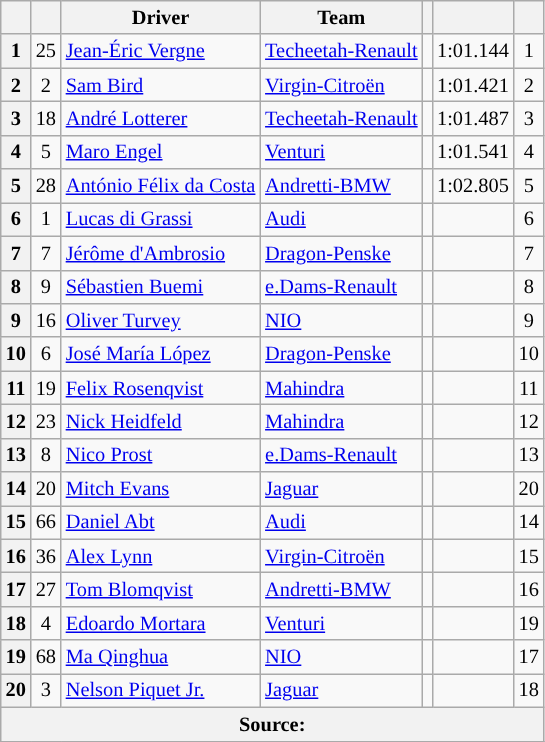<table class="wikitable sortable" style="font-size: 85%">
<tr>
<th scope="col"></th>
<th scope="col"></th>
<th scope="col">Driver</th>
<th scope="col">Team</th>
<th scope="col"></th>
<th scope="col"></th>
<th scope="col"></th>
</tr>
<tr>
<th scope="row">1</th>
<td align="center">25</td>
<td data-sort-value="VER"> <a href='#'>Jean-Éric Vergne</a></td>
<td><a href='#'>Techeetah-Renault</a></td>
<td></td>
<td>1:01.144</td>
<td align="center">1</td>
</tr>
<tr>
<th scope="row">2</th>
<td align="center">2</td>
<td data-sort-value="BIR"> <a href='#'>Sam Bird</a></td>
<td><a href='#'>Virgin-Citroën</a></td>
<td></td>
<td>1:01.421</td>
<td align="center">2</td>
</tr>
<tr>
<th scope="row">3</th>
<td align="center">18</td>
<td data-sort-value="LOT"> <a href='#'>André Lotterer</a></td>
<td><a href='#'>Techeetah-Renault</a></td>
<td></td>
<td>1:01.487</td>
<td align="center">3</td>
</tr>
<tr>
<th scope="row">4</th>
<td align="center">5</td>
<td data-sort-value="ENG"> <a href='#'>Maro Engel</a></td>
<td><a href='#'>Venturi</a></td>
<td></td>
<td>1:01.541</td>
<td align="center">4</td>
</tr>
<tr>
<th scope="row">5</th>
<td align="center">28</td>
<td data-sort-value="FDC"> <a href='#'>António Félix da Costa</a></td>
<td><a href='#'>Andretti-BMW</a></td>
<td></td>
<td>1:02.805</td>
<td align="center">5</td>
</tr>
<tr>
<th scope="row">6</th>
<td align="center">1</td>
<td data-sort-value="DIG"> <a href='#'>Lucas di Grassi</a></td>
<td><a href='#'>Audi</a></td>
<td></td>
<td></td>
<td align="center">6</td>
</tr>
<tr>
<th scope="row">7</th>
<td align="center">7</td>
<td data-sort-value="DAM"> <a href='#'>Jérôme d'Ambrosio</a></td>
<td><a href='#'>Dragon-Penske</a></td>
<td></td>
<td></td>
<td align="center">7</td>
</tr>
<tr>
<th scope="row">8</th>
<td align="center">9</td>
<td data-sort-value="BUE"> <a href='#'>Sébastien Buemi</a></td>
<td><a href='#'>e.Dams-Renault</a></td>
<td></td>
<td></td>
<td align="center">8</td>
</tr>
<tr>
<th scope="row">9</th>
<td align="center">16</td>
<td data-sort-value="TUR"> <a href='#'>Oliver Turvey</a></td>
<td><a href='#'>NIO</a></td>
<td></td>
<td></td>
<td align="center">9</td>
</tr>
<tr>
<th scope="row">10</th>
<td align="center">6</td>
<td data-sort-value="LOP"> <a href='#'>José María López</a></td>
<td><a href='#'>Dragon-Penske</a></td>
<td></td>
<td></td>
<td align="center">10</td>
</tr>
<tr>
<th scope="row">11</th>
<td align="center">19</td>
<td data-sort-value="ROS"> <a href='#'>Felix Rosenqvist</a></td>
<td><a href='#'>Mahindra</a></td>
<td></td>
<td></td>
<td align="center">11</td>
</tr>
<tr>
<th scope="row">12</th>
<td align="center">23</td>
<td data-sort-value="HEI"> <a href='#'>Nick Heidfeld</a></td>
<td><a href='#'>Mahindra</a></td>
<td></td>
<td></td>
<td align="center">12</td>
</tr>
<tr>
<th scope="row">13</th>
<td align="center">8</td>
<td data-sort-value="PRO"> <a href='#'>Nico Prost</a></td>
<td><a href='#'>e.Dams-Renault</a></td>
<td></td>
<td></td>
<td align="center">13</td>
</tr>
<tr>
<th scope="row">14</th>
<td align="center">20</td>
<td data-sort-value="EVA"> <a href='#'>Mitch Evans</a></td>
<td><a href='#'>Jaguar</a></td>
<td></td>
<td></td>
<td align="center">20</td>
</tr>
<tr>
<th scope="row">15</th>
<td align="center">66</td>
<td data-sort-value="ABT"> <a href='#'>Daniel Abt</a></td>
<td><a href='#'>Audi</a></td>
<td></td>
<td></td>
<td align="center">14</td>
</tr>
<tr>
<th scope="row">16</th>
<td align="center">36</td>
<td data-sort-value="LYN"> <a href='#'>Alex Lynn</a></td>
<td><a href='#'>Virgin-Citroën</a></td>
<td></td>
<td></td>
<td align="center">15</td>
</tr>
<tr>
<th scope="row">17</th>
<td align="center">27</td>
<td data-sort-value="BLO"> <a href='#'>Tom Blomqvist</a></td>
<td><a href='#'>Andretti-BMW</a></td>
<td></td>
<td></td>
<td align="center">16</td>
</tr>
<tr>
<th scope="row">18</th>
<td align="center">4</td>
<td data-sort-value="MOR"> <a href='#'>Edoardo Mortara</a></td>
<td><a href='#'>Venturi</a></td>
<td></td>
<td></td>
<td align="center">19</td>
</tr>
<tr>
<th scope="row">19</th>
<td align="center">68</td>
<td data-sort-value="MA"> <a href='#'>Ma Qinghua</a></td>
<td><a href='#'>NIO</a></td>
<td></td>
<td></td>
<td align="center">17</td>
</tr>
<tr>
<th scope="row">20</th>
<td align="center">3</td>
<td data-sort-value="PIQ"> <a href='#'>Nelson Piquet Jr.</a></td>
<td><a href='#'>Jaguar</a></td>
<td></td>
<td></td>
<td align="center">18</td>
</tr>
<tr>
<th colspan="7">Source:</th>
</tr>
<tr>
</tr>
</table>
